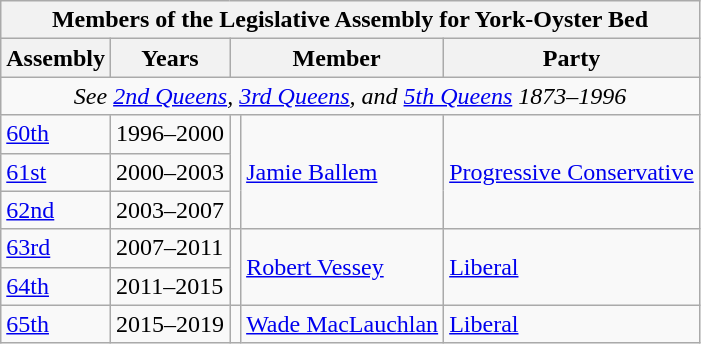<table class="wikitable" align=centre>
<tr>
<th colspan=5>Members of the Legislative Assembly for York-Oyster Bed</th>
</tr>
<tr>
<th>Assembly</th>
<th>Years</th>
<th colspan="2">Member</th>
<th>Party</th>
</tr>
<tr>
<td align="center" colspan=5><em>See <a href='#'>2nd Queens</a>, <a href='#'>3rd Queens</a>, and <a href='#'>5th Queens</a> 1873–1996</em></td>
</tr>
<tr>
<td><a href='#'>60th</a></td>
<td>1996–2000</td>
<td rowspan=3 ></td>
<td rowspan=3><a href='#'>Jamie Ballem</a></td>
<td rowspan=3><a href='#'>Progressive Conservative</a></td>
</tr>
<tr>
<td><a href='#'>61st</a></td>
<td>2000–2003</td>
</tr>
<tr>
<td><a href='#'>62nd</a></td>
<td>2003–2007</td>
</tr>
<tr>
<td><a href='#'>63rd</a></td>
<td>2007–2011</td>
<td rowspan=2 ></td>
<td rowspan=2><a href='#'>Robert Vessey</a></td>
<td rowspan=2><a href='#'>Liberal</a></td>
</tr>
<tr>
<td><a href='#'>64th</a></td>
<td>2011–2015</td>
</tr>
<tr>
<td><a href='#'>65th</a></td>
<td>2015–2019</td>
<td rowspan=1 ></td>
<td rowspan=1><a href='#'>Wade MacLauchlan</a></td>
<td rowspan=1><a href='#'>Liberal</a></td>
</tr>
</table>
